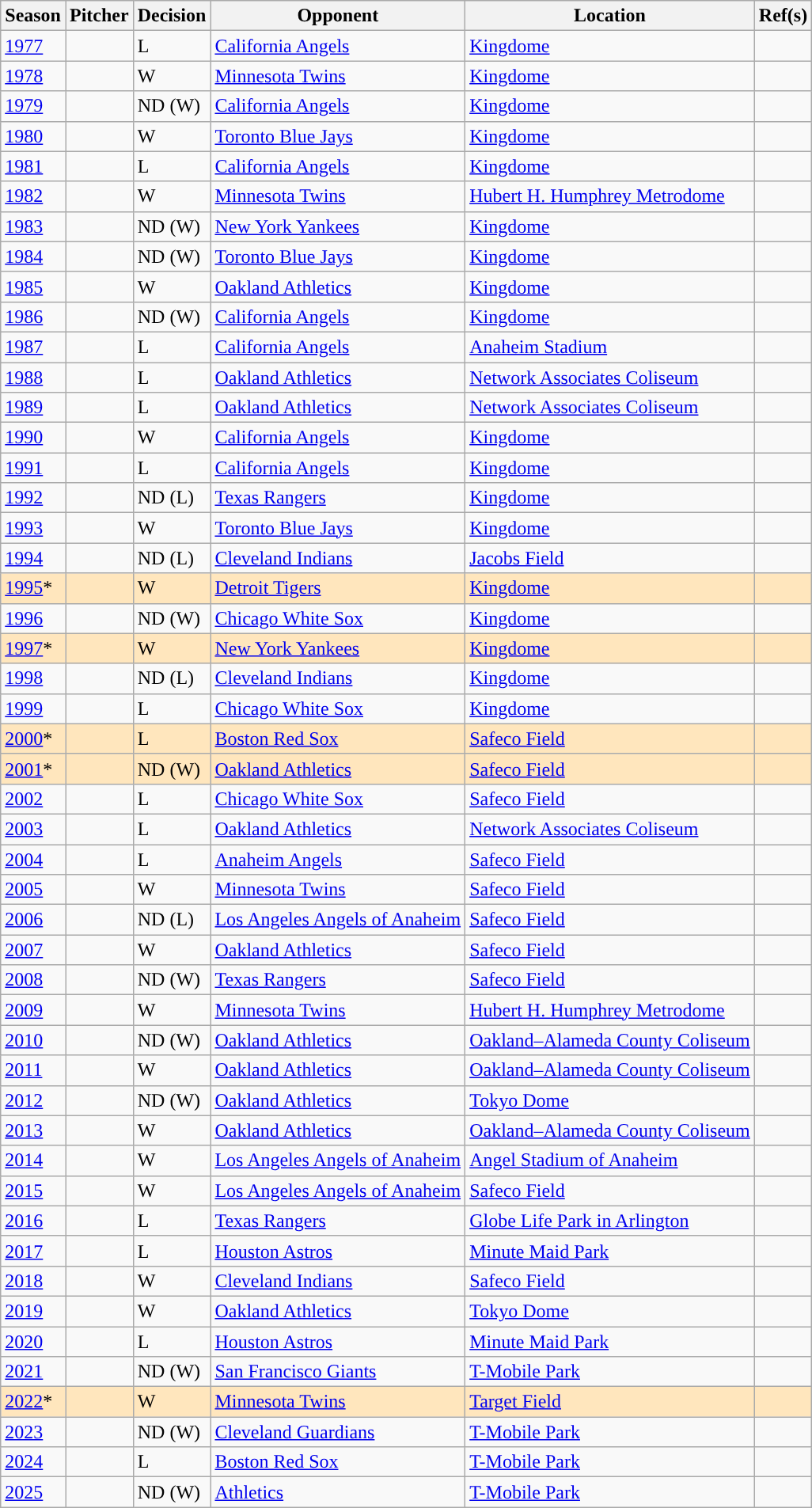<table class="wikitable sortable plainrowheaders">
<tr>
<th scope="col">Season</th>
<th scope="col">Pitcher</th>
<th scope="col">Decision</th>
<th scope="col">Opponent</th>
<th scope="col">Location</th>
<th class="unsortable">Ref(s)</th>
</tr>
<tr>
<td><a href='#'>1977</a></td>
<td></td>
<td>L</td>
<td><a href='#'>California Angels</a></td>
<td><a href='#'>Kingdome</a></td>
<td align="center"></td>
</tr>
<tr>
<td><a href='#'>1978</a></td>
<td></td>
<td>W</td>
<td><a href='#'>Minnesota Twins</a></td>
<td><a href='#'>Kingdome</a></td>
<td align="center"></td>
</tr>
<tr>
<td><a href='#'>1979</a></td>
<td> </td>
<td>ND (W)</td>
<td><a href='#'>California Angels</a></td>
<td><a href='#'>Kingdome</a></td>
<td align="center"></td>
</tr>
<tr>
<td><a href='#'>1980</a></td>
<td></td>
<td>W</td>
<td><a href='#'>Toronto Blue Jays</a></td>
<td><a href='#'>Kingdome</a></td>
<td align="center"></td>
</tr>
<tr>
<td><a href='#'>1981</a></td>
<td> </td>
<td>L</td>
<td><a href='#'>California Angels</a></td>
<td><a href='#'>Kingdome</a></td>
<td align="center"></td>
</tr>
<tr>
<td><a href='#'>1982</a></td>
<td></td>
<td>W</td>
<td><a href='#'>Minnesota Twins</a></td>
<td><a href='#'>Hubert H. Humphrey Metrodome</a></td>
<td align="center"></td>
</tr>
<tr>
<td><a href='#'>1983</a></td>
<td></td>
<td>ND (W)</td>
<td><a href='#'>New York Yankees</a></td>
<td><a href='#'>Kingdome</a></td>
<td align="center"></td>
</tr>
<tr>
<td><a href='#'>1984</a></td>
<td></td>
<td>ND (W)</td>
<td><a href='#'>Toronto Blue Jays</a></td>
<td><a href='#'>Kingdome</a></td>
<td align="center"></td>
</tr>
<tr>
<td><a href='#'>1985</a></td>
<td> </td>
<td>W</td>
<td><a href='#'>Oakland Athletics</a></td>
<td><a href='#'>Kingdome</a></td>
<td align="center"></td>
</tr>
<tr>
<td><a href='#'>1986</a></td>
<td> </td>
<td>ND (W)</td>
<td><a href='#'>California Angels</a></td>
<td><a href='#'>Kingdome</a></td>
<td align="center"></td>
</tr>
<tr>
<td><a href='#'>1987</a></td>
<td></td>
<td>L</td>
<td><a href='#'>California Angels</a></td>
<td><a href='#'>Anaheim Stadium</a></td>
<td align="center"></td>
</tr>
<tr>
<td><a href='#'>1988</a></td>
<td> </td>
<td>L</td>
<td><a href='#'>Oakland Athletics</a></td>
<td><a href='#'>Network Associates Coliseum</a></td>
<td align="center"></td>
</tr>
<tr>
<td><a href='#'>1989</a></td>
<td> </td>
<td>L</td>
<td><a href='#'>Oakland Athletics</a></td>
<td><a href='#'>Network Associates Coliseum</a></td>
<td align="center"></td>
</tr>
<tr>
<td><a href='#'>1990</a></td>
<td></td>
<td>W</td>
<td><a href='#'>California Angels</a></td>
<td><a href='#'>Kingdome</a></td>
<td align="center"></td>
</tr>
<tr>
<td><a href='#'>1991</a></td>
<td></td>
<td>L</td>
<td><a href='#'>California Angels</a></td>
<td><a href='#'>Kingdome</a></td>
<td align="center"></td>
</tr>
<tr>
<td><a href='#'>1992</a></td>
<td></td>
<td>ND (L)</td>
<td><a href='#'>Texas Rangers</a></td>
<td><a href='#'>Kingdome</a></td>
<td align="center"></td>
</tr>
<tr>
<td><a href='#'>1993</a></td>
<td> </td>
<td>W</td>
<td><a href='#'>Toronto Blue Jays</a></td>
<td><a href='#'>Kingdome</a></td>
<td align="center"></td>
</tr>
<tr>
<td><a href='#'>1994</a></td>
<td> </td>
<td>ND (L)</td>
<td><a href='#'>Cleveland Indians</a></td>
<td><a href='#'>Jacobs Field</a></td>
<td align="center"></td>
</tr>
<tr>
<td style="background-color: #FFE6BD"><a href='#'>1995</a>*</td>
<td style="background-color: #FFE6BD"> </td>
<td style="background-color: #FFE6BD">W</td>
<td style="background-color: #FFE6BD"><a href='#'>Detroit Tigers</a></td>
<td style="background-color: #FFE6BD"><a href='#'>Kingdome</a></td>
<td style="background-color: #FFE6BD" align="center"></td>
</tr>
<tr>
<td><a href='#'>1996</a></td>
<td> </td>
<td>ND (W)</td>
<td><a href='#'>Chicago White Sox</a></td>
<td><a href='#'>Kingdome</a></td>
<td align="center"></td>
</tr>
<tr>
<td style="background-color: #FFE6BD"><a href='#'>1997</a>*</td>
<td style="background-color: #FFE6BD"></td>
<td style="background-color: #FFE6BD">W</td>
<td style="background-color: #FFE6BD"><a href='#'>New York Yankees</a></td>
<td style="background-color: #FFE6BD"><a href='#'>Kingdome</a></td>
<td style="background-color: #FFE6BD" align="center"></td>
</tr>
<tr>
<td><a href='#'>1998</a></td>
<td> </td>
<td>ND (L)</td>
<td><a href='#'>Cleveland Indians</a></td>
<td><a href='#'>Kingdome</a></td>
<td align="center"></td>
</tr>
<tr>
<td><a href='#'>1999</a></td>
<td> </td>
<td>L</td>
<td><a href='#'>Chicago White Sox</a></td>
<td><a href='#'>Kingdome</a></td>
<td align="center"></td>
</tr>
<tr>
<td style="background-color: #FFE6BD"><a href='#'>2000</a>*</td>
<td style="background-color: #FFE6BD"></td>
<td style="background-color: #FFE6BD">L</td>
<td style="background-color: #FFE6BD"><a href='#'>Boston Red Sox</a></td>
<td style="background-color: #FFE6BD"><a href='#'>Safeco Field</a></td>
<td style="background-color: #FFE6BD" align="center"></td>
</tr>
<tr>
<td style="background-color: #FFE6BD"><a href='#'>2001</a>*</td>
<td style="background-color: #FFE6BD"></td>
<td style="background-color: #FFE6BD">ND (W)</td>
<td style="background-color: #FFE6BD"><a href='#'>Oakland Athletics</a></td>
<td style="background-color: #FFE6BD"><a href='#'>Safeco Field</a></td>
<td style="background-color: #FFE6BD" align="center"></td>
</tr>
<tr>
<td><a href='#'>2002</a></td>
<td> </td>
<td>L</td>
<td><a href='#'>Chicago White Sox</a></td>
<td><a href='#'>Safeco Field</a></td>
<td align="center"></td>
</tr>
<tr>
<td><a href='#'>2003</a></td>
<td> </td>
<td>L</td>
<td><a href='#'>Oakland Athletics</a></td>
<td><a href='#'>Network Associates Coliseum</a></td>
<td align="center"></td>
</tr>
<tr>
<td><a href='#'>2004</a></td>
<td> </td>
<td>L</td>
<td><a href='#'>Anaheim Angels</a></td>
<td><a href='#'>Safeco Field</a></td>
<td align="center"></td>
</tr>
<tr>
<td><a href='#'>2005</a></td>
<td> </td>
<td>W</td>
<td><a href='#'>Minnesota Twins</a></td>
<td><a href='#'>Safeco Field</a></td>
<td align="center"></td>
</tr>
<tr>
<td><a href='#'>2006</a></td>
<td> </td>
<td>ND (L)</td>
<td><a href='#'>Los Angeles Angels of Anaheim</a></td>
<td><a href='#'>Safeco Field</a></td>
<td align="center"></td>
</tr>
<tr>
<td><a href='#'>2007</a></td>
<td></td>
<td>W</td>
<td><a href='#'>Oakland Athletics</a></td>
<td><a href='#'>Safeco Field</a></td>
<td align="center"></td>
</tr>
<tr>
<td><a href='#'>2008</a></td>
<td></td>
<td>ND (W)</td>
<td><a href='#'>Texas Rangers</a></td>
<td><a href='#'>Safeco Field</a></td>
<td align="center"></td>
</tr>
<tr>
<td><a href='#'>2009</a></td>
<td> </td>
<td>W</td>
<td><a href='#'>Minnesota Twins</a></td>
<td><a href='#'>Hubert H. Humphrey Metrodome</a></td>
<td align="center"></td>
</tr>
<tr>
<td><a href='#'>2010</a></td>
<td> </td>
<td>ND (W)</td>
<td><a href='#'>Oakland Athletics</a></td>
<td><a href='#'>Oakland–Alameda County Coliseum</a></td>
<td align="center"></td>
</tr>
<tr>
<td><a href='#'>2011</a></td>
<td> </td>
<td>W</td>
<td><a href='#'>Oakland Athletics</a></td>
<td><a href='#'>Oakland–Alameda County Coliseum</a></td>
<td align="center"></td>
</tr>
<tr>
<td><a href='#'>2012</a></td>
<td> </td>
<td>ND (W)</td>
<td><a href='#'>Oakland Athletics</a></td>
<td><a href='#'>Tokyo Dome</a></td>
<td align="center"></td>
</tr>
<tr>
<td><a href='#'>2013</a></td>
<td> </td>
<td>W</td>
<td><a href='#'>Oakland Athletics</a></td>
<td><a href='#'>Oakland–Alameda County Coliseum</a></td>
<td align="center"></td>
</tr>
<tr>
<td><a href='#'>2014</a></td>
<td> </td>
<td>W</td>
<td><a href='#'>Los Angeles Angels of Anaheim</a></td>
<td><a href='#'>Angel Stadium of Anaheim</a></td>
<td align="center"></td>
</tr>
<tr>
<td><a href='#'>2015</a></td>
<td> </td>
<td>W</td>
<td><a href='#'>Los Angeles Angels of Anaheim</a></td>
<td><a href='#'>Safeco Field</a></td>
<td align="center"></td>
</tr>
<tr>
<td><a href='#'>2016</a></td>
<td> </td>
<td>L</td>
<td><a href='#'>Texas Rangers</a></td>
<td><a href='#'>Globe Life Park in Arlington</a></td>
<td align="center"></td>
</tr>
<tr>
<td><a href='#'>2017</a></td>
<td> </td>
<td>L</td>
<td><a href='#'>Houston Astros</a></td>
<td><a href='#'>Minute Maid Park</a></td>
<td align="center"></td>
</tr>
<tr>
<td><a href='#'>2018</a></td>
<td> </td>
<td>W</td>
<td><a href='#'>Cleveland Indians</a></td>
<td><a href='#'>Safeco Field</a></td>
<td align="center"></td>
</tr>
<tr>
<td><a href='#'>2019</a></td>
<td></td>
<td>W</td>
<td><a href='#'>Oakland Athletics</a></td>
<td><a href='#'>Tokyo Dome</a></td>
<td align="center"></td>
</tr>
<tr>
<td><a href='#'>2020</a></td>
<td> </td>
<td>L</td>
<td><a href='#'>Houston Astros</a></td>
<td><a href='#'>Minute Maid Park</a></td>
<td align="center"></td>
</tr>
<tr>
<td><a href='#'>2021</a></td>
<td> </td>
<td>ND (W)</td>
<td><a href='#'>San Francisco Giants</a></td>
<td><a href='#'>T-Mobile Park</a></td>
<td align="center"></td>
</tr>
<tr>
<td style="background-color: #FFE6BD"><a href='#'>2022</a>*</td>
<td style="background-color: #FFE6BD"></td>
<td style="background-color: #FFE6BD">W</td>
<td style="background-color: #FFE6BD"><a href='#'>Minnesota Twins</a></td>
<td style="background-color: #FFE6BD"><a href='#'>Target Field</a></td>
<td style="background-color: #FFE6BD" align="center"></td>
</tr>
<tr>
<td><a href='#'>2023</a></td>
<td></td>
<td>ND (W)</td>
<td><a href='#'>Cleveland Guardians</a></td>
<td><a href='#'>T-Mobile Park</a></td>
<td align="center"></td>
</tr>
<tr>
<td><a href='#'>2024</a></td>
<td> </td>
<td>L</td>
<td><a href='#'>Boston Red Sox</a></td>
<td><a href='#'>T-Mobile Park</a></td>
<td align="center"></td>
</tr>
<tr>
<td><a href='#'>2025</a></td>
<td></td>
<td>ND (W)</td>
<td><a href='#'>Athletics</a></td>
<td><a href='#'>T-Mobile Park</a></td>
<td align="center"></td>
</tr>
</table>
